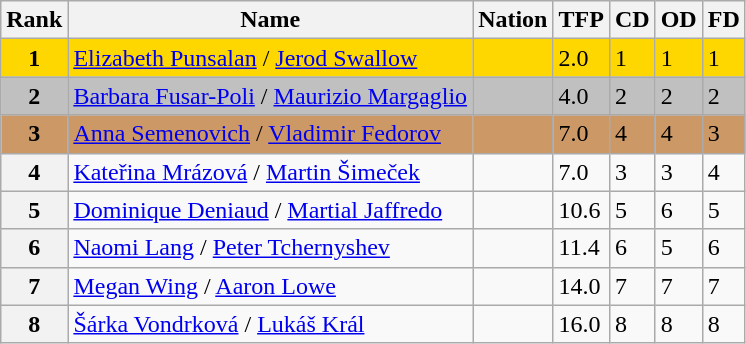<table class="wikitable">
<tr>
<th>Rank</th>
<th>Name</th>
<th>Nation</th>
<th>TFP</th>
<th>CD</th>
<th>OD</th>
<th>FD</th>
</tr>
<tr bgcolor="gold">
<td align="center"><strong>1</strong></td>
<td><a href='#'>Elizabeth Punsalan</a> / <a href='#'>Jerod Swallow</a></td>
<td></td>
<td>2.0</td>
<td>1</td>
<td>1</td>
<td>1</td>
</tr>
<tr bgcolor="silver">
<td align="center"><strong>2</strong></td>
<td><a href='#'>Barbara Fusar-Poli</a> / <a href='#'>Maurizio Margaglio</a></td>
<td></td>
<td>4.0</td>
<td>2</td>
<td>2</td>
<td>2</td>
</tr>
<tr bgcolor="cc9966">
<td align="center"><strong>3</strong></td>
<td><a href='#'>Anna Semenovich</a> / <a href='#'>Vladimir Fedorov</a></td>
<td></td>
<td>7.0</td>
<td>4</td>
<td>4</td>
<td>3</td>
</tr>
<tr>
<th>4</th>
<td><a href='#'>Kateřina Mrázová</a> / <a href='#'>Martin Šimeček</a></td>
<td></td>
<td>7.0</td>
<td>3</td>
<td>3</td>
<td>4</td>
</tr>
<tr>
<th>5</th>
<td><a href='#'>Dominique Deniaud</a> / <a href='#'>Martial Jaffredo</a></td>
<td></td>
<td>10.6</td>
<td>5</td>
<td>6</td>
<td>5</td>
</tr>
<tr>
<th>6</th>
<td><a href='#'>Naomi Lang</a> / <a href='#'>Peter Tchernyshev</a></td>
<td></td>
<td>11.4</td>
<td>6</td>
<td>5</td>
<td>6</td>
</tr>
<tr>
<th>7</th>
<td><a href='#'>Megan Wing</a> / <a href='#'>Aaron Lowe</a></td>
<td></td>
<td>14.0</td>
<td>7</td>
<td>7</td>
<td>7</td>
</tr>
<tr>
<th>8</th>
<td><a href='#'>Šárka Vondrková</a> / <a href='#'>Lukáš Král</a></td>
<td></td>
<td>16.0</td>
<td>8</td>
<td>8</td>
<td>8</td>
</tr>
</table>
